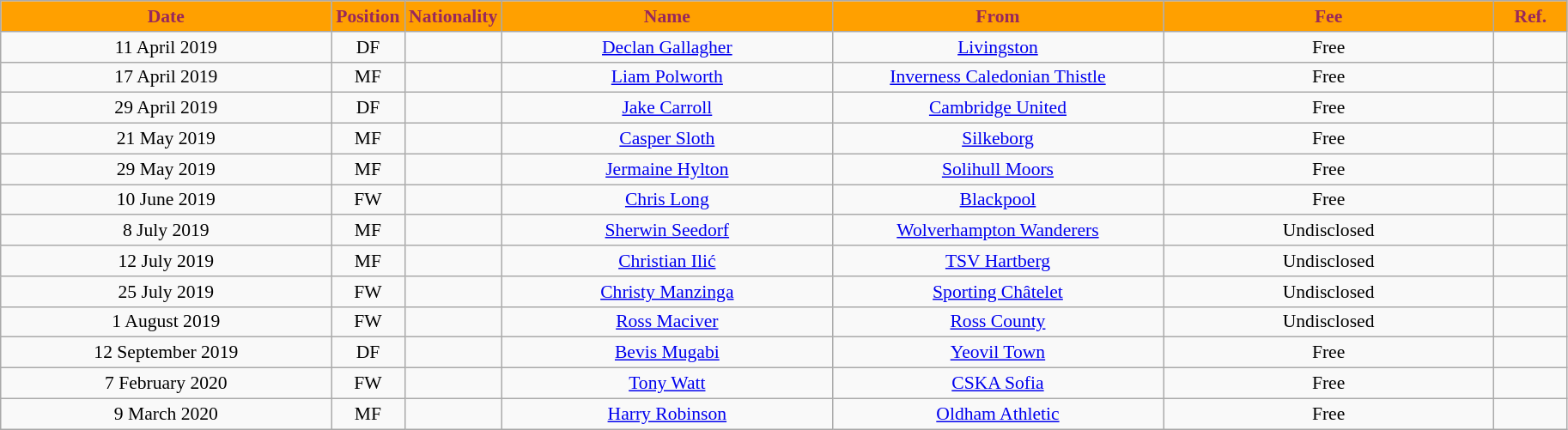<table class="wikitable"  style="text-align:center; font-size:90%; ">
<tr>
<th style="background:#ffa000; color:#98285c; width:250px;">Date</th>
<th style="background:#ffa000; color:#98285c; width:50px;">Position</th>
<th style="background:#ffa000; color:#98285c; width:50px;">Nationality</th>
<th style="background:#ffa000; color:#98285c; width:250px;">Name</th>
<th style="background:#ffa000; color:#98285c; width:250px;">From</th>
<th style="background:#ffa000; color:#98285c; width:250px;">Fee</th>
<th style="background:#ffa000; color:#98285c; width:50px;">Ref.</th>
</tr>
<tr>
<td>11 April 2019</td>
<td>DF</td>
<td></td>
<td><a href='#'>Declan Gallagher</a></td>
<td><a href='#'>Livingston</a></td>
<td>Free</td>
<td></td>
</tr>
<tr>
<td>17 April 2019</td>
<td>MF</td>
<td></td>
<td><a href='#'>Liam Polworth</a></td>
<td><a href='#'>Inverness Caledonian Thistle</a></td>
<td>Free</td>
<td></td>
</tr>
<tr>
<td>29 April 2019</td>
<td>DF</td>
<td></td>
<td><a href='#'>Jake Carroll</a></td>
<td><a href='#'>Cambridge United</a></td>
<td>Free</td>
<td></td>
</tr>
<tr>
<td>21 May 2019</td>
<td>MF</td>
<td></td>
<td><a href='#'>Casper Sloth</a></td>
<td><a href='#'>Silkeborg</a></td>
<td>Free</td>
<td></td>
</tr>
<tr>
<td>29 May 2019</td>
<td>MF</td>
<td></td>
<td><a href='#'>Jermaine Hylton</a></td>
<td><a href='#'>Solihull Moors</a></td>
<td>Free</td>
<td></td>
</tr>
<tr>
<td>10 June 2019</td>
<td>FW</td>
<td></td>
<td><a href='#'>Chris Long</a></td>
<td><a href='#'>Blackpool</a></td>
<td>Free</td>
<td></td>
</tr>
<tr>
<td>8 July 2019</td>
<td>MF</td>
<td></td>
<td><a href='#'>Sherwin Seedorf</a></td>
<td><a href='#'>Wolverhampton Wanderers</a></td>
<td>Undisclosed</td>
<td></td>
</tr>
<tr>
<td>12 July 2019</td>
<td>MF</td>
<td></td>
<td><a href='#'>Christian Ilić</a></td>
<td><a href='#'>TSV Hartberg</a></td>
<td>Undisclosed</td>
<td></td>
</tr>
<tr>
<td>25 July 2019</td>
<td>FW</td>
<td></td>
<td><a href='#'>Christy Manzinga</a></td>
<td><a href='#'>Sporting Châtelet</a></td>
<td>Undisclosed</td>
<td></td>
</tr>
<tr>
<td>1 August 2019</td>
<td>FW</td>
<td></td>
<td><a href='#'>Ross Maciver</a></td>
<td><a href='#'>Ross County</a></td>
<td>Undisclosed</td>
<td></td>
</tr>
<tr>
<td>12 September 2019</td>
<td>DF</td>
<td></td>
<td><a href='#'>Bevis Mugabi</a></td>
<td><a href='#'>Yeovil Town</a></td>
<td>Free</td>
<td></td>
</tr>
<tr>
<td>7 February 2020</td>
<td>FW</td>
<td></td>
<td><a href='#'>Tony Watt</a></td>
<td><a href='#'>CSKA Sofia</a></td>
<td>Free</td>
<td></td>
</tr>
<tr>
<td>9 March 2020</td>
<td>MF</td>
<td></td>
<td><a href='#'>Harry Robinson</a></td>
<td><a href='#'>Oldham Athletic</a></td>
<td>Free</td>
<td></td>
</tr>
</table>
